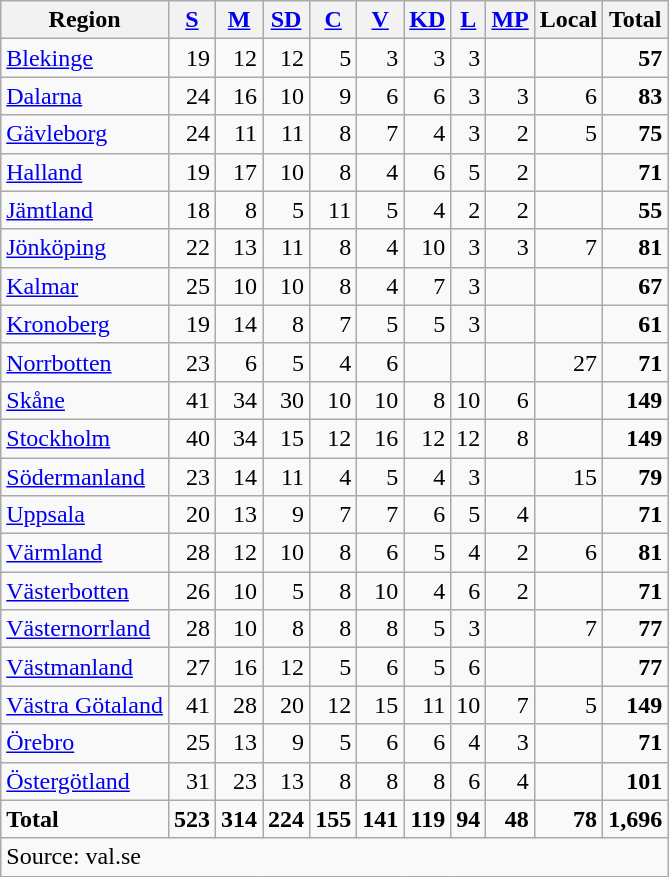<table class="wikitable sortable" style=text-align:right>
<tr>
<th>Region</th>
<th><a href='#'>S</a></th>
<th><a href='#'>M</a></th>
<th><a href='#'>SD</a></th>
<th><a href='#'>C</a></th>
<th><a href='#'>V</a></th>
<th><a href='#'>KD</a></th>
<th><a href='#'>L</a></th>
<th><a href='#'>MP</a></th>
<th>Local</th>
<th>Total</th>
</tr>
<tr>
<td align=left><a href='#'>Blekinge</a></td>
<td>19</td>
<td>12</td>
<td>12</td>
<td>5</td>
<td>3</td>
<td>3</td>
<td>3</td>
<td></td>
<td></td>
<td><strong>57</strong></td>
</tr>
<tr>
<td align=left><a href='#'>Dalarna</a></td>
<td>24</td>
<td>16</td>
<td>10</td>
<td>9</td>
<td>6</td>
<td>6</td>
<td>3</td>
<td>3</td>
<td>6</td>
<td><strong>83</strong></td>
</tr>
<tr>
<td align=left><a href='#'>Gävleborg</a></td>
<td>24</td>
<td>11</td>
<td>11</td>
<td>8</td>
<td>7</td>
<td>4</td>
<td>3</td>
<td>2</td>
<td>5</td>
<td><strong>75</strong></td>
</tr>
<tr>
<td align=left><a href='#'>Halland</a></td>
<td>19</td>
<td>17</td>
<td>10</td>
<td>8</td>
<td>4</td>
<td>6</td>
<td>5</td>
<td>2</td>
<td></td>
<td><strong>71</strong></td>
</tr>
<tr>
<td align=left><a href='#'>Jämtland</a></td>
<td>18</td>
<td>8</td>
<td>5</td>
<td>11</td>
<td>5</td>
<td>4</td>
<td>2</td>
<td>2</td>
<td></td>
<td><strong>55</strong></td>
</tr>
<tr>
<td align=left><a href='#'>Jönköping</a></td>
<td>22</td>
<td>13</td>
<td>11</td>
<td>8</td>
<td>4</td>
<td>10</td>
<td>3</td>
<td>3</td>
<td>7</td>
<td><strong>81</strong></td>
</tr>
<tr>
<td align=left><a href='#'>Kalmar</a></td>
<td>25</td>
<td>10</td>
<td>10</td>
<td>8</td>
<td>4</td>
<td>7</td>
<td>3</td>
<td></td>
<td></td>
<td><strong>67</strong></td>
</tr>
<tr>
<td align=left><a href='#'>Kronoberg</a></td>
<td>19</td>
<td>14</td>
<td>8</td>
<td>7</td>
<td>5</td>
<td>5</td>
<td>3</td>
<td></td>
<td></td>
<td><strong>61</strong></td>
</tr>
<tr>
<td align=left><a href='#'>Norrbotten</a></td>
<td>23</td>
<td>6</td>
<td>5</td>
<td>4</td>
<td>6</td>
<td></td>
<td></td>
<td></td>
<td>27</td>
<td><strong>71</strong></td>
</tr>
<tr>
<td align=left><a href='#'>Skåne</a></td>
<td>41</td>
<td>34</td>
<td>30</td>
<td>10</td>
<td>10</td>
<td>8</td>
<td>10</td>
<td>6</td>
<td></td>
<td><strong>149</strong></td>
</tr>
<tr>
<td align=left><a href='#'>Stockholm</a></td>
<td>40</td>
<td>34</td>
<td>15</td>
<td>12</td>
<td>16</td>
<td>12</td>
<td>12</td>
<td>8</td>
<td></td>
<td><strong>149</strong></td>
</tr>
<tr>
<td align=left><a href='#'>Södermanland</a></td>
<td>23</td>
<td>14</td>
<td>11</td>
<td>4</td>
<td>5</td>
<td>4</td>
<td>3</td>
<td></td>
<td>15</td>
<td><strong>79</strong></td>
</tr>
<tr>
<td align=left><a href='#'>Uppsala</a></td>
<td>20</td>
<td>13</td>
<td>9</td>
<td>7</td>
<td>7</td>
<td>6</td>
<td>5</td>
<td>4</td>
<td></td>
<td><strong>71</strong></td>
</tr>
<tr>
<td align=left><a href='#'>Värmland</a></td>
<td>28</td>
<td>12</td>
<td>10</td>
<td>8</td>
<td>6</td>
<td>5</td>
<td>4</td>
<td>2</td>
<td>6</td>
<td><strong>81</strong></td>
</tr>
<tr>
<td align=left><a href='#'>Västerbotten</a></td>
<td>26</td>
<td>10</td>
<td>5</td>
<td>8</td>
<td>10</td>
<td>4</td>
<td>6</td>
<td>2</td>
<td></td>
<td><strong>71</strong></td>
</tr>
<tr>
<td align=left><a href='#'>Västernorrland</a></td>
<td>28</td>
<td>10</td>
<td>8</td>
<td>8</td>
<td>8</td>
<td>5</td>
<td>3</td>
<td></td>
<td>7</td>
<td><strong>77</strong></td>
</tr>
<tr>
<td align=left><a href='#'>Västmanland</a></td>
<td>27</td>
<td>16</td>
<td>12</td>
<td>5</td>
<td>6</td>
<td>5</td>
<td>6</td>
<td></td>
<td></td>
<td><strong>77</strong></td>
</tr>
<tr>
<td align=left><a href='#'>Västra Götaland</a></td>
<td>41</td>
<td>28</td>
<td>20</td>
<td>12</td>
<td>15</td>
<td>11</td>
<td>10</td>
<td>7</td>
<td>5</td>
<td><strong>149</strong></td>
</tr>
<tr>
<td align=left><a href='#'>Örebro</a></td>
<td>25</td>
<td>13</td>
<td>9</td>
<td>5</td>
<td>6</td>
<td>6</td>
<td>4</td>
<td>3</td>
<td></td>
<td><strong>71</strong></td>
</tr>
<tr>
<td align=left><a href='#'>Östergötland</a></td>
<td>31</td>
<td>23</td>
<td>13</td>
<td>8</td>
<td>8</td>
<td>8</td>
<td>6</td>
<td>4</td>
<td></td>
<td><strong>101</strong></td>
</tr>
<tr>
<td align=left><strong>Total</strong></td>
<td><strong>523</strong></td>
<td><strong>314</strong></td>
<td><strong>224</strong></td>
<td><strong>155</strong></td>
<td><strong>141</strong></td>
<td><strong>119</strong></td>
<td><strong>94</strong></td>
<td><strong>48</strong></td>
<td><strong>78</strong></td>
<td><strong>1,696</strong></td>
</tr>
<tr>
<td align=left colspan=11>Source: val.se</td>
</tr>
</table>
